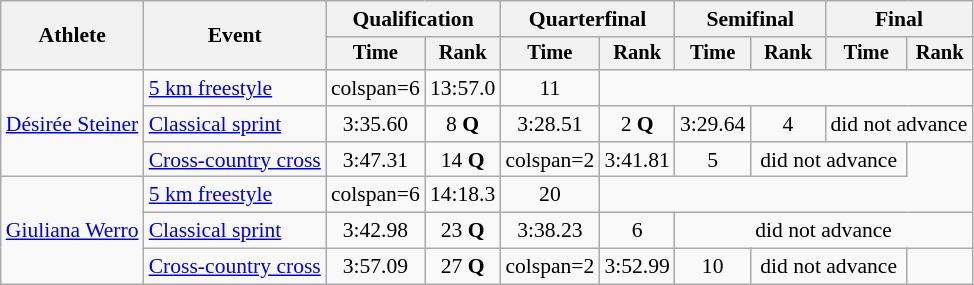<table class="wikitable" style="font-size:90%">
<tr>
<th rowspan="2">Athlete</th>
<th rowspan="2">Event</th>
<th colspan="2">Qualification</th>
<th colspan="2">Quarterfinal</th>
<th colspan="2">Semifinal</th>
<th colspan="2">Final</th>
</tr>
<tr style="font-size:95%">
<th>Time</th>
<th>Rank</th>
<th>Time</th>
<th>Rank</th>
<th>Time</th>
<th>Rank</th>
<th>Time</th>
<th>Rank</th>
</tr>
<tr align=center>
<td align=left rowspan=3><a href='#'>Désirée Steiner</a></td>
<td align=left><a href='#'>5 km freestyle</a></td>
<td>colspan=6 </td>
<td>13:57.0</td>
<td>11</td>
</tr>
<tr align=center>
<td align=left><a href='#'>Classical sprint</a></td>
<td>3:35.60</td>
<td>8 <strong>Q</strong></td>
<td>3:28.51</td>
<td>2 <strong>Q</strong></td>
<td>3:29.64</td>
<td>4</td>
<td colspan=2>did not advance</td>
</tr>
<tr align=center>
<td align=left><a href='#'>Cross-country cross</a></td>
<td>3:47.31</td>
<td>14 <strong>Q</strong></td>
<td>colspan=2 </td>
<td>3:41.81</td>
<td>5</td>
<td colspan=2>did not advance</td>
</tr>
<tr align=center>
<td align=left rowspan=3><a href='#'>Giuliana Werro</a></td>
<td align=left><a href='#'>5 km freestyle</a></td>
<td>colspan=6 </td>
<td>14:18.3</td>
<td>20</td>
</tr>
<tr align=center>
<td align=left><a href='#'>Classical sprint</a></td>
<td>3:42.98</td>
<td>23 <strong>Q</strong></td>
<td>3:38.23</td>
<td>6</td>
<td colspan=4>did not advance</td>
</tr>
<tr align=center>
<td align=left><a href='#'>Cross-country cross</a></td>
<td>3:57.09</td>
<td>27 <strong>Q</strong></td>
<td>colspan=2 </td>
<td>3:52.99</td>
<td>10</td>
<td colspan=2>did not advance</td>
</tr>
</table>
